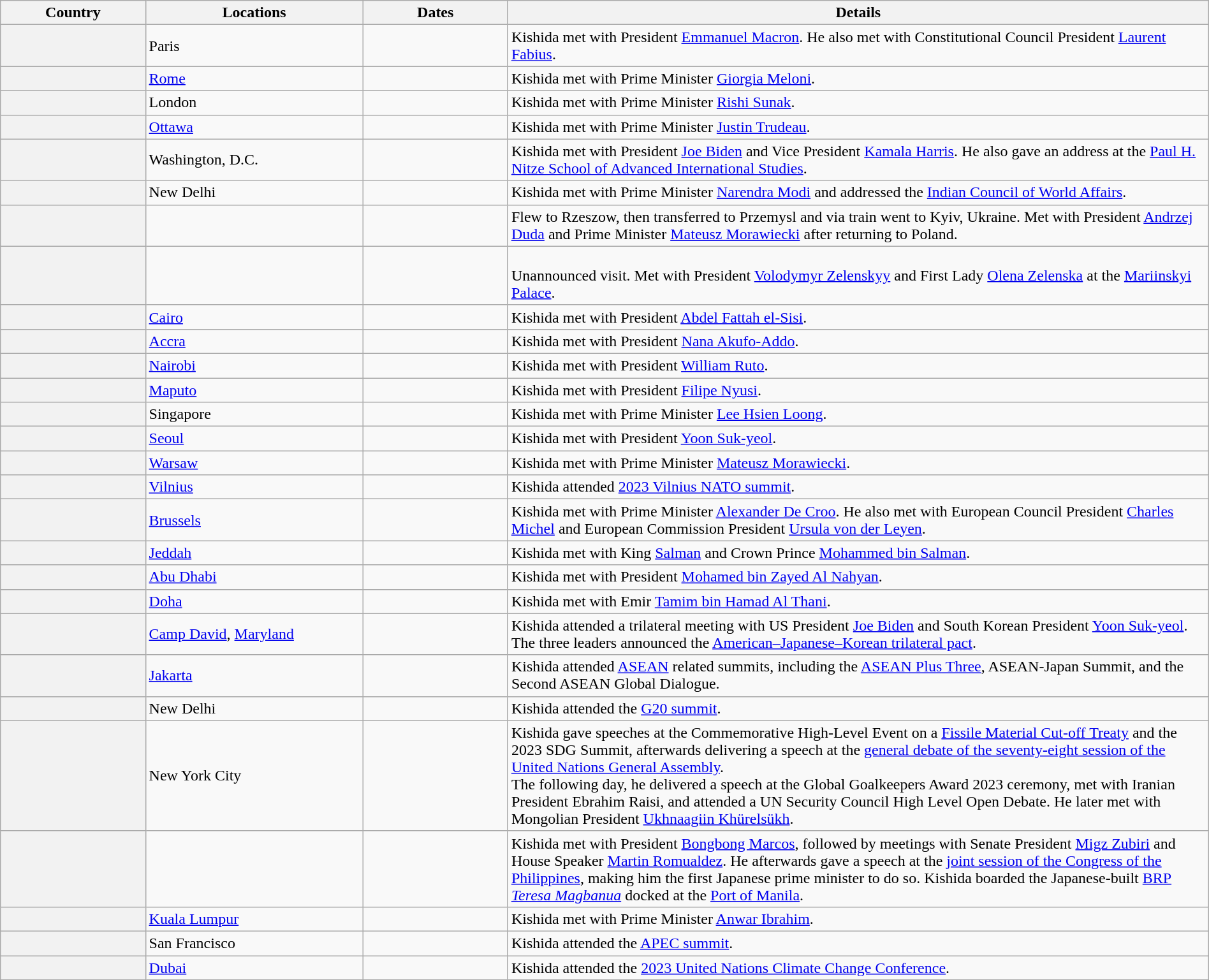<table class="wikitable sortable" border="1" style="margin: 1em auto 1em auto">
<tr>
<th scope="col" style="width: 12%;">Country</th>
<th scope="col" style="width: 18%;">Locations</th>
<th scope="col" style="width: 12%;">Dates</th>
<th class="unsortable" scope="col" style="width: 58%;">Details</th>
</tr>
<tr>
<th scope="row"></th>
<td>Paris</td>
<td></td>
<td>Kishida met with President <a href='#'>Emmanuel Macron</a>. He also met with Constitutional Council President <a href='#'>Laurent Fabius</a>.</td>
</tr>
<tr>
<th scope="row"></th>
<td><a href='#'>Rome</a></td>
<td></td>
<td>Kishida met with Prime Minister <a href='#'>Giorgia Meloni</a>.</td>
</tr>
<tr>
<th scope="row"></th>
<td>London</td>
<td></td>
<td>Kishida met with Prime Minister <a href='#'>Rishi Sunak</a>.</td>
</tr>
<tr>
<th scope="row"></th>
<td><a href='#'>Ottawa</a></td>
<td></td>
<td>Kishida met with Prime Minister <a href='#'>Justin Trudeau</a>.</td>
</tr>
<tr>
<th scope="row"></th>
<td>Washington, D.C.</td>
<td></td>
<td>Kishida met with President <a href='#'>Joe Biden</a> and Vice President <a href='#'>Kamala Harris</a>. He also gave an address at the <a href='#'>Paul H. Nitze School of Advanced International Studies</a>.</td>
</tr>
<tr>
<th scope="row"></th>
<td>New Delhi</td>
<td></td>
<td>Kishida met with Prime Minister <a href='#'>Narendra Modi</a> and addressed the <a href='#'>Indian Council of World Affairs</a>.</td>
</tr>
<tr>
<th scope="row"></th>
<td></td>
<td></td>
<td>Flew to Rzeszow, then transferred to Przemysl and via train went to Kyiv, Ukraine. Met with President <a href='#'>Andrzej Duda</a> and Prime Minister <a href='#'>Mateusz Morawiecki</a> after returning to Poland.</td>
</tr>
<tr>
<th scope="row"></th>
<td></td>
<td></td>
<td><br>Unannounced visit. Met with President <a href='#'>Volodymyr Zelenskyy</a> and First Lady <a href='#'>Olena Zelenska</a> at the <a href='#'>Mariinskyi Palace</a>.</td>
</tr>
<tr>
<th scope="row"></th>
<td><a href='#'>Cairo</a></td>
<td></td>
<td>Kishida met with President <a href='#'>Abdel Fattah el-Sisi</a>.</td>
</tr>
<tr>
<th scope="row"></th>
<td><a href='#'>Accra</a></td>
<td></td>
<td>Kishida met with President <a href='#'>Nana Akufo-Addo</a>.</td>
</tr>
<tr>
<th scope="row"></th>
<td><a href='#'>Nairobi</a></td>
<td></td>
<td>Kishida met with President <a href='#'>William Ruto</a>.</td>
</tr>
<tr>
<th scope="row"></th>
<td><a href='#'>Maputo</a></td>
<td></td>
<td>Kishida met with President <a href='#'>Filipe Nyusi</a>.</td>
</tr>
<tr>
<th></th>
<td>Singapore</td>
<td></td>
<td>Kishida met with Prime Minister <a href='#'>Lee Hsien Loong</a>.</td>
</tr>
<tr>
<th></th>
<td><a href='#'>Seoul</a></td>
<td></td>
<td>Kishida met with President <a href='#'>Yoon Suk-yeol</a>.</td>
</tr>
<tr>
<th></th>
<td><a href='#'>Warsaw</a></td>
<td></td>
<td>Kishida met with Prime Minister <a href='#'>Mateusz Morawiecki</a>.</td>
</tr>
<tr>
<th></th>
<td><a href='#'>Vilnius</a></td>
<td></td>
<td>Kishida attended <a href='#'>2023 Vilnius NATO summit</a>.</td>
</tr>
<tr>
<th></th>
<td><a href='#'>Brussels</a></td>
<td></td>
<td>Kishida met with Prime Minister <a href='#'>Alexander De Croo</a>. He also met with European Council President <a href='#'>Charles Michel</a> and European Commission President <a href='#'>Ursula von der Leyen</a>.</td>
</tr>
<tr>
<th></th>
<td><a href='#'>Jeddah</a></td>
<td></td>
<td>Kishida met with King <a href='#'>Salman</a> and Crown Prince <a href='#'>Mohammed bin Salman</a>.</td>
</tr>
<tr>
<th></th>
<td><a href='#'>Abu Dhabi</a></td>
<td></td>
<td>Kishida met with President <a href='#'>Mohamed bin Zayed Al Nahyan</a>.</td>
</tr>
<tr>
<th></th>
<td><a href='#'>Doha</a></td>
<td></td>
<td>Kishida met with Emir <a href='#'>Tamim bin Hamad Al Thani</a>.</td>
</tr>
<tr>
<th></th>
<td><a href='#'>Camp David</a>, <a href='#'>Maryland</a></td>
<td></td>
<td>Kishida attended a trilateral meeting with US President <a href='#'>Joe Biden</a> and South Korean President <a href='#'>Yoon Suk-yeol</a>. The three leaders announced the <a href='#'>American–Japanese–Korean trilateral pact</a>.</td>
</tr>
<tr>
<th></th>
<td><a href='#'>Jakarta</a></td>
<td></td>
<td>Kishida attended <a href='#'>ASEAN</a> related summits, including the <a href='#'>ASEAN Plus Three</a>, ASEAN-Japan Summit, and the Second ASEAN Global Dialogue.</td>
</tr>
<tr>
<th></th>
<td>New Delhi</td>
<td></td>
<td>Kishida attended the <a href='#'>G20 summit</a>.</td>
</tr>
<tr>
<th></th>
<td>New York City</td>
<td></td>
<td>Kishida gave speeches at the Commemorative High-Level Event on a <a href='#'>Fissile Material Cut-off Treaty</a> and the 2023 SDG Summit, afterwards delivering a speech at the <a href='#'>general debate of the seventy-eight session of the United Nations General Assembly</a>.<br>The following day, he delivered a speech at the Global Goalkeepers Award 2023 ceremony, met with Iranian President Ebrahim Raisi, and attended a UN Security Council High Level Open Debate. He later met with Mongolian President <a href='#'>Ukhnaagiin Khürelsükh</a>.</td>
</tr>
<tr>
<th></th>
<td></td>
<td></td>
<td>Kishida met with President <a href='#'>Bongbong Marcos</a>, followed by meetings with Senate President <a href='#'>Migz Zubiri</a> and House Speaker <a href='#'>Martin Romualdez</a>. He afterwards gave a speech at the <a href='#'>joint session of the Congress of the Philippines</a>, making him the first Japanese prime minister to do so. Kishida boarded the Japanese-built <a href='#'>BRP <em>Teresa Magbanua</em></a> docked at the <a href='#'>Port of Manila</a>.</td>
</tr>
<tr>
<th></th>
<td><a href='#'>Kuala Lumpur</a></td>
<td></td>
<td>Kishida met with Prime Minister <a href='#'>Anwar Ibrahim</a>.</td>
</tr>
<tr>
<th></th>
<td>San Francisco</td>
<td></td>
<td>Kishida attended the <a href='#'>APEC summit</a>.</td>
</tr>
<tr>
<th></th>
<td><a href='#'>Dubai</a></td>
<td></td>
<td>Kishida attended the <a href='#'>2023 United Nations Climate Change Conference</a>.</td>
</tr>
</table>
